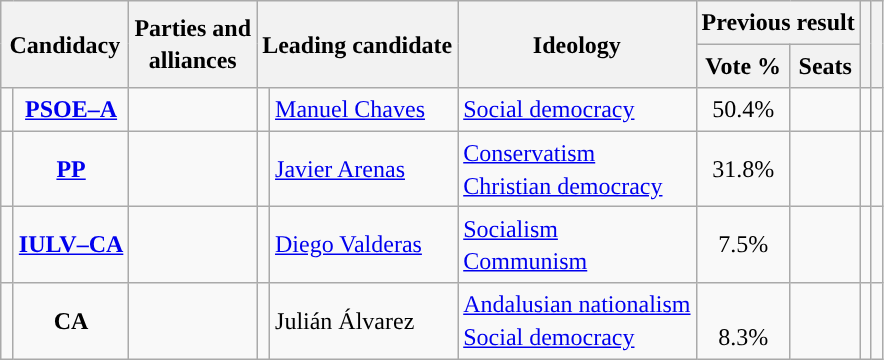<table class="wikitable" style="line-height:1.35em; text-align:left;">
<tr>
<th colspan="2" rowspan="2">Candidacy</th>
<th rowspan="2">Parties and<br>alliances</th>
<th colspan="2" rowspan="2">Leading candidate</th>
<th rowspan="2">Ideology</th>
<th colspan="2">Previous result</th>
<th rowspan="2"></th>
<th rowspan="2"></th>
</tr>
<tr>
<th>Vote %</th>
<th>Seats</th>
</tr>
<tr>
<td width="1" style="color:inherit;background:"></td>
<td align="center"><strong><a href='#'>PSOE–A</a></strong></td>
<td></td>
<td></td>
<td><a href='#'>Manuel Chaves</a></td>
<td><a href='#'>Social democracy</a></td>
<td align="center">50.4%</td>
<td></td>
<td></td>
<td></td>
</tr>
<tr>
<td style="color:inherit;background:"></td>
<td align="center"><strong><a href='#'>PP</a></strong></td>
<td></td>
<td></td>
<td><a href='#'>Javier Arenas</a></td>
<td><a href='#'>Conservatism</a><br><a href='#'>Christian democracy</a></td>
<td align="center">31.8%</td>
<td></td>
<td></td>
<td></td>
</tr>
<tr>
<td style="color:inherit;background:"></td>
<td align="center"><strong><a href='#'>IULV–CA</a></strong></td>
<td></td>
<td></td>
<td><a href='#'>Diego Valderas</a></td>
<td><a href='#'>Socialism</a><br><a href='#'>Communism</a></td>
<td align="center">7.5%</td>
<td></td>
<td></td>
<td></td>
</tr>
<tr>
<td style="color:inherit;background:"></td>
<td align="center"><strong>CA</strong></td>
<td></td>
<td></td>
<td>Julián Álvarez</td>
<td><a href='#'>Andalusian nationalism</a><br><a href='#'>Social democracy</a></td>
<td align="center"><br>8.3%<br></td>
<td></td>
<td></td>
<td></td>
</tr>
</table>
